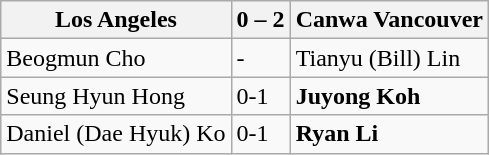<table class="wikitable">
<tr>
<th>Los Angeles</th>
<th>0 – 2</th>
<th>Canwa Vancouver</th>
</tr>
<tr>
<td>Beogmun Cho</td>
<td>-</td>
<td>Tianyu (Bill) Lin</td>
</tr>
<tr>
<td>Seung Hyun Hong</td>
<td>0-1</td>
<td><strong>Juyong Koh</strong></td>
</tr>
<tr>
<td>Daniel (Dae Hyuk) Ko</td>
<td>0-1</td>
<td><strong>Ryan Li</strong></td>
</tr>
</table>
